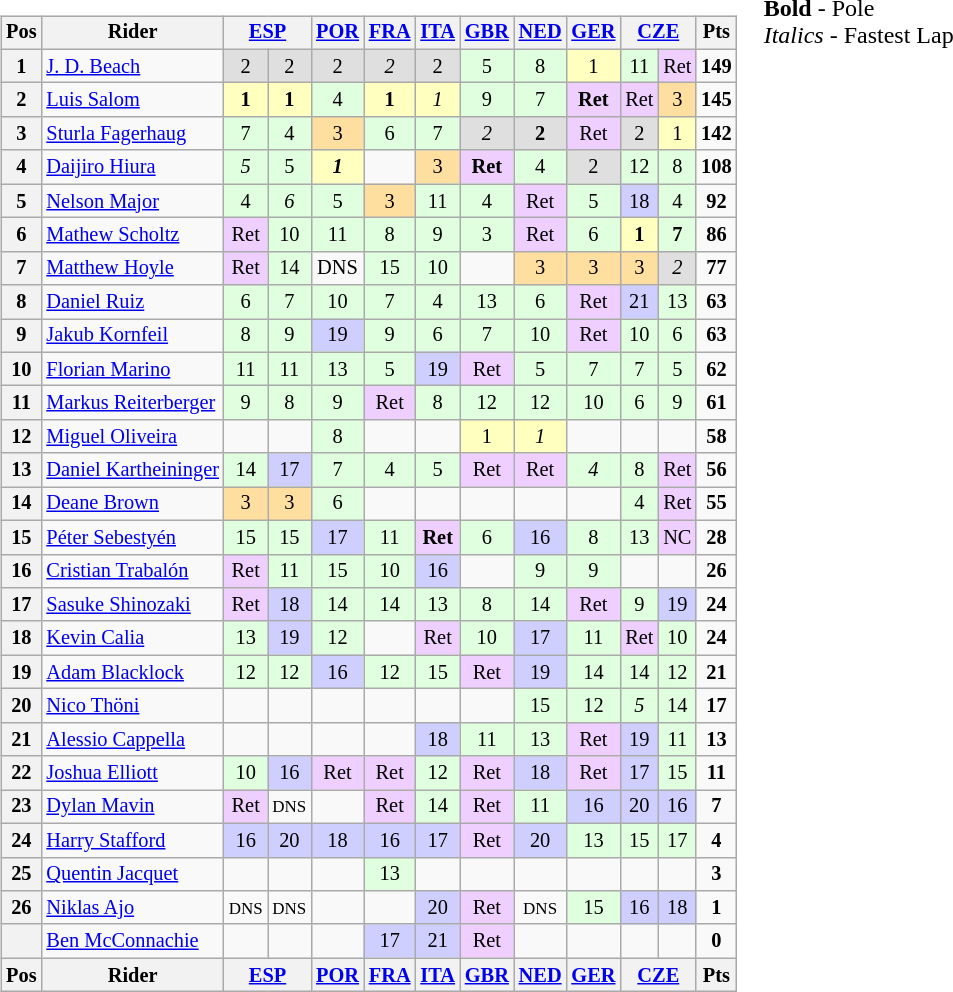<table>
<tr>
<td><br><table class="wikitable" style="font-size: 85%; text-align:center">
<tr valign="top">
<th valign="middle">Pos</th>
<th valign="middle">Rider</th>
<th colspan=2><a href='#'>ESP</a><br></th>
<th><a href='#'>POR</a><br></th>
<th><a href='#'>FRA</a><br></th>
<th><a href='#'>ITA</a><br></th>
<th><a href='#'>GBR</a><br></th>
<th><a href='#'>NED</a><br></th>
<th><a href='#'>GER</a><br></th>
<th colspan=2><a href='#'>CZE</a><br></th>
<th valign="middle">Pts</th>
</tr>
<tr>
<th>1</th>
<td align="left"> <a href='#'>J. D. Beach</a></td>
<td style="background:#DFDFDF;">2</td>
<td style="background:#DFDFDF;">2</td>
<td style="background:#DFDFDF;">2</td>
<td style="background:#DFDFDF;"><em>2</em></td>
<td style="background:#DFDFDF;">2</td>
<td style="background:#DFFFDF;">5</td>
<td style="background:#DFFFDF;">8</td>
<td style="background:#FFFFBF;">1</td>
<td style="background:#DFFFDF;">11</td>
<td style="background:#EFCFFF;">Ret</td>
<td><strong>149</strong></td>
</tr>
<tr>
<th>2</th>
<td align="left"> <a href='#'>Luis Salom</a></td>
<td style="background:#FFFFBF;"><strong>1</strong></td>
<td style="background:#FFFFBF;"><strong>1</strong></td>
<td style="background:#DFFFDF;">4</td>
<td style="background:#FFFFBF;"><strong>1</strong></td>
<td style="background:#FFFFBF;"><em>1</em></td>
<td style="background:#DFFFDF;">9</td>
<td style="background:#DFFFDF;">7</td>
<td style="background:#EFCFFF;"><strong>Ret</strong></td>
<td style="background:#EFCFFF;">Ret</td>
<td style="background:#FFDF9F;">3</td>
<td><strong>145</strong></td>
</tr>
<tr>
<th>3</th>
<td align="left"> <a href='#'>Sturla Fagerhaug</a></td>
<td style="background:#DFFFDF;">7</td>
<td style="background:#DFFFDF;">4</td>
<td style="background:#FFDF9F;">3</td>
<td style="background:#DFFFDF;">6</td>
<td style="background:#DFFFDF;">7</td>
<td style="background:#DFDFDF;"><em>2</em></td>
<td style="background:#DFDFDF;"><strong>2</strong></td>
<td style="background:#EFCFFF;">Ret</td>
<td style="background:#DFDFDF;">2</td>
<td style="background:#FFFFBF;">1</td>
<td><strong>142</strong></td>
</tr>
<tr>
<th>4</th>
<td align="left"> <a href='#'>Daijiro Hiura</a></td>
<td style="background:#DFFFDF;"><em>5</em></td>
<td style="background:#DFFFDF;">5</td>
<td style="background:#FFFFBF;"><strong><em>1</em></strong></td>
<td></td>
<td style="background:#FFDF9F;">3</td>
<td style="background:#EFCFFF;"><strong>Ret</strong></td>
<td style="background:#DFFFDF;">4</td>
<td style="background:#DFDFDF;">2</td>
<td style="background:#DFFFDF;">12</td>
<td style="background:#DFFFDF;">8</td>
<td><strong>108</strong></td>
</tr>
<tr>
<th>5</th>
<td align="left"> <a href='#'>Nelson Major</a></td>
<td style="background:#DFFFDF;">4</td>
<td style="background:#DFFFDF;"><em>6</em></td>
<td style="background:#DFFFDF;">5</td>
<td style="background:#FFDF9F;">3</td>
<td style="background:#DFFFDF;">11</td>
<td style="background:#DFFFDF;">4</td>
<td style="background:#EFCFFF;">Ret</td>
<td style="background:#DFFFDF;">5</td>
<td style="background:#CFCFFF;">18</td>
<td style="background:#DFFFDF;">4</td>
<td><strong>92</strong></td>
</tr>
<tr>
<th>6</th>
<td align="left"> <a href='#'>Mathew Scholtz</a></td>
<td style="background:#EFCFFF;">Ret</td>
<td style="background:#DFFFDF;">10</td>
<td style="background:#DFFFDF;">11</td>
<td style="background:#DFFFDF;">8</td>
<td style="background:#DFFFDF;">9</td>
<td style="background:#DFFFDF;">3</td>
<td style="background:#EFCFFF;">Ret</td>
<td style="background:#DFFFDF;">6</td>
<td style="background:#FFFFBF;"><strong>1</strong></td>
<td style="background:#DFFFDF;"><strong>7</strong></td>
<td><strong>86</strong></td>
</tr>
<tr>
<th>7</th>
<td align="left"> <a href='#'>Matthew Hoyle</a></td>
<td style="background:#EFCFFF;">Ret</td>
<td style="background:#DFFFDF;">14</td>
<td>DNS</td>
<td style="background:#DFFFDF;">15</td>
<td style="background:#DFFFDF;">10</td>
<td></td>
<td style="background:#FFDF9F;">3</td>
<td style="background:#FFDF9F;">3</td>
<td style="background:#FFDF9F;">3</td>
<td style="background:#DFDFDF;"><em>2</em></td>
<td><strong>77</strong></td>
</tr>
<tr>
<th>8</th>
<td align="left"> <a href='#'>Daniel Ruiz</a></td>
<td style="background:#DFFFDF;">6</td>
<td style="background:#DFFFDF;">7</td>
<td style="background:#DFFFDF;">10</td>
<td style="background:#DFFFDF;">7</td>
<td style="background:#DFFFDF;">4</td>
<td style="background:#DFFFDF;">13</td>
<td style="background:#DFFFDF;">6</td>
<td style="background:#EFCFFF;">Ret</td>
<td style="background:#CFCFFF;">21</td>
<td style="background:#DFFFDF;">13</td>
<td><strong>63</strong></td>
</tr>
<tr>
<th>9</th>
<td align="left"> <a href='#'>Jakub Kornfeil</a></td>
<td style="background:#DFFFDF;">8</td>
<td style="background:#DFFFDF;">9</td>
<td style="background:#CFCFFF;">19</td>
<td style="background:#DFFFDF;">9</td>
<td style="background:#DFFFDF;">6</td>
<td style="background:#DFFFDF;">7</td>
<td style="background:#DFFFDF;">10</td>
<td style="background:#EFCFFF;">Ret</td>
<td style="background:#DFFFDF;">10</td>
<td style="background:#DFFFDF;">6</td>
<td><strong>63</strong></td>
</tr>
<tr>
<th>10</th>
<td align="left"> <a href='#'>Florian Marino</a></td>
<td style="background:#DFFFDF;">11</td>
<td style="background:#DFFFDF;">11</td>
<td style="background:#DFFFDF;">13</td>
<td style="background:#DFFFDF;">5</td>
<td style="background:#CFCFFF;">19</td>
<td style="background:#EFCFFF;">Ret</td>
<td style="background:#DFFFDF;">5</td>
<td style="background:#DFFFDF;">7</td>
<td style="background:#DFFFDF;">7</td>
<td style="background:#DFFFDF;">5</td>
<td><strong>62</strong></td>
</tr>
<tr>
<th>11</th>
<td align="left"> <a href='#'>Markus Reiterberger</a></td>
<td style="background:#DFFFDF;">9</td>
<td style="background:#DFFFDF;">8</td>
<td style="background:#DFFFDF;">9</td>
<td style="background:#EFCFFF;">Ret</td>
<td style="background:#DFFFDF;">8</td>
<td style="background:#DFFFDF;">12</td>
<td style="background:#DFFFDF;">12</td>
<td style="background:#DFFFDF;">10</td>
<td style="background:#DFFFDF;">6</td>
<td style="background:#DFFFDF;">9</td>
<td><strong>61</strong></td>
</tr>
<tr>
<th>12</th>
<td align="left"> <a href='#'>Miguel Oliveira</a></td>
<td></td>
<td></td>
<td style="background:#DFFFDF;">8</td>
<td></td>
<td></td>
<td style="background:#FFFFBF;">1</td>
<td style="background:#FFFFBF;"><em>1</em></td>
<td></td>
<td></td>
<td></td>
<td><strong>58</strong></td>
</tr>
<tr>
<th>13</th>
<td align="left"> <a href='#'>Daniel Kartheininger</a></td>
<td style="background:#DFFFDF;">14</td>
<td style="background:#CFCFFF;">17</td>
<td style="background:#DFFFDF;">7</td>
<td style="background:#DFFFDF;">4</td>
<td style="background:#DFFFDF;">5</td>
<td style="background:#EFCFFF;">Ret</td>
<td style="background:#EFCFFF;">Ret</td>
<td style="background:#DFFFDF;"><em>4</em></td>
<td style="background:#DFFFDF;">8</td>
<td style="background:#EFCFFF;">Ret</td>
<td><strong>56</strong></td>
</tr>
<tr>
<th>14</th>
<td align="left"> <a href='#'>Deane Brown</a></td>
<td style="background:#FFDF9F;">3</td>
<td style="background:#FFDF9F;">3</td>
<td style="background:#DFFFDF;">6</td>
<td></td>
<td></td>
<td></td>
<td></td>
<td></td>
<td style="background:#DFFFDF;">4</td>
<td style="background:#EFCFFF;">Ret</td>
<td><strong>55</strong></td>
</tr>
<tr>
<th>15</th>
<td align="left"> <a href='#'>Péter Sebestyén</a></td>
<td style="background:#DFFFDF;">15</td>
<td style="background:#DFFFDF;">15</td>
<td style="background:#CFCFFF;">17</td>
<td style="background:#DFFFDF;">11</td>
<td style="background:#EFCFFF;"><strong>Ret</strong></td>
<td style="background:#DFFFDF;">6</td>
<td style="background:#CFCFFF;">16</td>
<td style="background:#DFFFDF;">8</td>
<td style="background:#DFFFDF;">13</td>
<td style="background:#EFCFFF;">NC</td>
<td><strong>28</strong></td>
</tr>
<tr>
<th>16</th>
<td align="left"> <a href='#'>Cristian Trabalón</a></td>
<td style="background:#EFCFFF;">Ret</td>
<td style="background:#DFFFDF;">11</td>
<td style="background:#DFFFDF;">15</td>
<td style="background:#DFFFDF;">10</td>
<td style="background:#CFCFFF;">16</td>
<td></td>
<td style="background:#DFFFDF;">9</td>
<td style="background:#DFFFDF;">9</td>
<td></td>
<td></td>
<td><strong>26</strong></td>
</tr>
<tr>
<th>17</th>
<td align="left"> <a href='#'>Sasuke Shinozaki</a></td>
<td style="background:#EFCFFF;">Ret</td>
<td style="background:#CFCFFF;">18</td>
<td style="background:#DFFFDF;">14</td>
<td style="background:#DFFFDF;">14</td>
<td style="background:#DFFFDF;">13</td>
<td style="background:#DFFFDF;">8</td>
<td style="background:#DFFFDF;">14</td>
<td style="background:#EFCFFF;">Ret</td>
<td style="background:#DFFFDF;">9</td>
<td style="background:#CFCFFF;">19</td>
<td><strong>24</strong></td>
</tr>
<tr>
<th>18</th>
<td align="left"> <a href='#'>Kevin Calia</a></td>
<td style="background:#DFFFDF;">13</td>
<td style="background:#CFCFFF;">19</td>
<td style="background:#DFFFDF;">12</td>
<td></td>
<td style="background:#EFCFFF;">Ret</td>
<td style="background:#DFFFDF;">10</td>
<td style="background:#CFCFFF;">17</td>
<td style="background:#DFFFDF;">11</td>
<td style="background:#EFCFFF;">Ret</td>
<td style="background:#DFFFDF;">10</td>
<td><strong>24</strong></td>
</tr>
<tr>
<th>19</th>
<td align="left"> <a href='#'>Adam Blacklock</a></td>
<td style="background:#DFFFDF;">12</td>
<td style="background:#DFFFDF;">12</td>
<td style="background:#CFCFFF;">16</td>
<td style="background:#DFFFDF;">12</td>
<td style="background:#DFFFDF;">15</td>
<td style="background:#EFCFFF;">Ret</td>
<td style="background:#CFCFFF;">19</td>
<td style="background:#DFFFDF;">14</td>
<td style="background:#DFFFDF;">14</td>
<td style="background:#DFFFDF;">12</td>
<td><strong>21</strong></td>
</tr>
<tr>
<th>20</th>
<td align="left"> <a href='#'>Nico Thöni</a></td>
<td></td>
<td></td>
<td></td>
<td></td>
<td></td>
<td></td>
<td style="background:#DFFFDF;">15</td>
<td style="background:#DFFFDF;">12</td>
<td style="background:#DFFFDF;"><em>5</em></td>
<td style="background:#DFFFDF;">14</td>
<td><strong>17</strong></td>
</tr>
<tr>
<th>21</th>
<td align="left"> <a href='#'>Alessio Cappella</a></td>
<td></td>
<td></td>
<td></td>
<td></td>
<td style="background:#CFCFFF;">18</td>
<td style="background:#DFFFDF;">11</td>
<td style="background:#DFFFDF;">13</td>
<td style="background:#EFCFFF;">Ret</td>
<td style="background:#CFCFFF;">19</td>
<td style="background:#DFFFDF;">11</td>
<td><strong>13</strong></td>
</tr>
<tr>
<th>22</th>
<td align="left"> <a href='#'>Joshua Elliott</a></td>
<td style="background:#DFFFDF;">10</td>
<td style="background:#CFCFFF;">16</td>
<td style="background:#EFCFFF;">Ret</td>
<td style="background:#EFCFFF;">Ret</td>
<td style="background:#DFFFDF;">12</td>
<td style="background:#EFCFFF;">Ret</td>
<td style="background:#CFCFFF;">18</td>
<td style="background:#EFCFFF;">Ret</td>
<td style="background:#CFCFFF;">17</td>
<td style="background:#DFFFDF;">15</td>
<td><strong>11</strong></td>
</tr>
<tr>
<th>23</th>
<td align="left"> <a href='#'>Dylan Mavin</a></td>
<td style="background:#EFCFFF;">Ret</td>
<td><small>DNS</small></td>
<td></td>
<td style="background:#EFCFFF;">Ret</td>
<td style="background:#DFFFDF;">14</td>
<td style="background:#EFCFFF;">Ret</td>
<td style="background:#DFFFDF;">11</td>
<td style="background:#CFCFFF;">16</td>
<td style="background:#CFCFFF;">20</td>
<td style="background:#CFCFFF;">16</td>
<td><strong>7</strong></td>
</tr>
<tr>
<th>24</th>
<td align="left"> <a href='#'>Harry Stafford</a></td>
<td style="background:#CFCFFF;">16</td>
<td style="background:#CFCFFF;">20</td>
<td style="background:#CFCFFF;">18</td>
<td style="background:#CFCFFF;">16</td>
<td style="background:#CFCFFF;">17</td>
<td style="background:#EFCFFF;">Ret</td>
<td style="background:#CFCFFF;">20</td>
<td style="background:#DFFFDF;">13</td>
<td style="background:#DFFFDF;">15</td>
<td style="background:#DFFFDF;">17</td>
<td><strong>4</strong></td>
</tr>
<tr>
<th>25</th>
<td align="left"> <a href='#'>Quentin Jacquet</a></td>
<td></td>
<td></td>
<td></td>
<td style="background:#DFFFDF;">13</td>
<td></td>
<td></td>
<td></td>
<td></td>
<td></td>
<td></td>
<td><strong>3</strong></td>
</tr>
<tr>
<th>26</th>
<td align="left"> <a href='#'>Niklas Ajo</a></td>
<td><small>DNS</small></td>
<td><small>DNS</small></td>
<td></td>
<td></td>
<td style="background:#CFCFFF;">20</td>
<td style="background:#EFCFFF;">Ret</td>
<td><small>DNS</small></td>
<td style="background:#DFFFDF;">15</td>
<td style="background:#CFCFFF;">16</td>
<td style="background:#CFCFFF;">18</td>
<td><strong>1</strong></td>
</tr>
<tr>
<th></th>
<td align="left"> <a href='#'>Ben McConnachie</a></td>
<td></td>
<td></td>
<td></td>
<td style="background:#CFCFFF;">17</td>
<td style="background:#CFCFFF;">21</td>
<td style="background:#EFCFFF;">Ret</td>
<td></td>
<td></td>
<td></td>
<td></td>
<td><strong>0</strong></td>
</tr>
<tr>
<th valign="middle">Pos</th>
<th valign="middle">Rider</th>
<th colspan=2><a href='#'>ESP</a><br></th>
<th><a href='#'>POR</a><br></th>
<th><a href='#'>FRA</a><br></th>
<th><a href='#'>ITA</a><br></th>
<th><a href='#'>GBR</a><br></th>
<th><a href='#'>NED</a><br></th>
<th><a href='#'>GER</a><br></th>
<th colspan=2><a href='#'>CZE</a><br></th>
<th valign="middle">Pts</th>
</tr>
</table>
</td>
<td valign="top"><br>
<span><strong>Bold</strong> - Pole<br>
<em>Italics</em> - Fastest Lap</span></td>
</tr>
</table>
